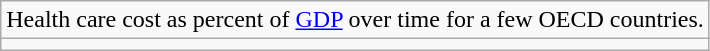<table class=wikitable>
<tr>
<td>Health care cost as percent of <a href='#'>GDP</a> over time for a few OECD countries.</td>
</tr>
<tr>
<td></td>
</tr>
</table>
